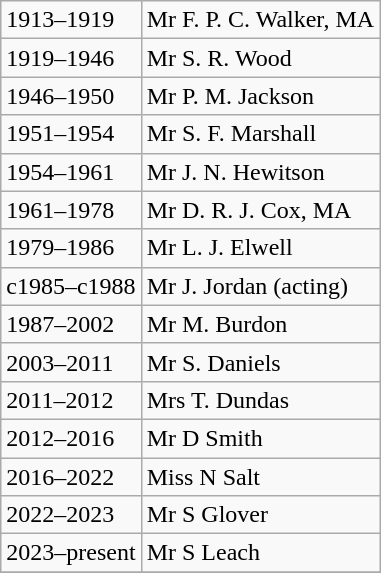<table class=wikitable>
<tr>
<td>1913–1919</td>
<td>Mr F. P. C. Walker, MA</td>
</tr>
<tr>
<td>1919–1946</td>
<td>Mr S. R. Wood</td>
</tr>
<tr>
<td>1946–1950</td>
<td>Mr P. M. Jackson</td>
</tr>
<tr>
<td>1951–1954</td>
<td>Mr S. F. Marshall</td>
</tr>
<tr>
<td>1954–1961</td>
<td>Mr J. N. Hewitson</td>
</tr>
<tr>
<td>1961–1978</td>
<td>Mr D. R. J. Cox, MA</td>
</tr>
<tr>
<td>1979–1986</td>
<td>Mr L. J. Elwell</td>
</tr>
<tr>
<td>c1985–c1988</td>
<td>Mr J. Jordan (acting)</td>
</tr>
<tr>
<td>1987–2002</td>
<td>Mr M. Burdon</td>
</tr>
<tr>
<td>2003–2011</td>
<td>Mr S. Daniels</td>
</tr>
<tr>
<td>2011–2012</td>
<td>Mrs T. Dundas</td>
</tr>
<tr>
<td>2012–2016</td>
<td>Mr D Smith</td>
</tr>
<tr>
<td>2016–2022</td>
<td>Miss N Salt</td>
</tr>
<tr>
<td>2022–2023</td>
<td>Mr S Glover</td>
</tr>
<tr>
<td>2023–present</td>
<td>Mr S Leach</td>
</tr>
<tr>
</tr>
</table>
